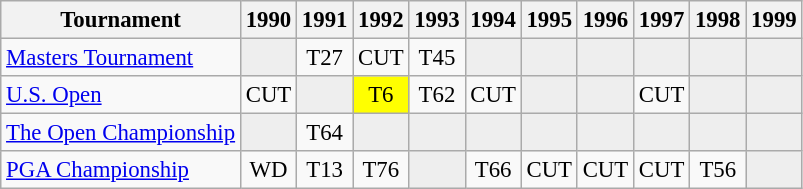<table class="wikitable" style="font-size:95%;text-align:center;">
<tr>
<th>Tournament</th>
<th>1990</th>
<th>1991</th>
<th>1992</th>
<th>1993</th>
<th>1994</th>
<th>1995</th>
<th>1996</th>
<th>1997</th>
<th>1998</th>
<th>1999</th>
</tr>
<tr>
<td align=left><a href='#'>Masters Tournament</a></td>
<td style="background:#eeeeee;"></td>
<td>T27</td>
<td>CUT</td>
<td>T45</td>
<td style="background:#eeeeee;"></td>
<td style="background:#eeeeee;"></td>
<td style="background:#eeeeee;"></td>
<td style="background:#eeeeee;"></td>
<td style="background:#eeeeee;"></td>
<td style="background:#eeeeee;"></td>
</tr>
<tr>
<td align=left><a href='#'>U.S. Open</a></td>
<td>CUT</td>
<td style="background:#eeeeee;"></td>
<td style="background:yellow;">T6</td>
<td>T62</td>
<td>CUT</td>
<td style="background:#eeeeee;"></td>
<td style="background:#eeeeee;"></td>
<td>CUT</td>
<td style="background:#eeeeee;"></td>
<td style="background:#eeeeee;"></td>
</tr>
<tr>
<td align=left><a href='#'>The Open Championship</a></td>
<td style="background:#eeeeee;"></td>
<td>T64</td>
<td style="background:#eeeeee;"></td>
<td style="background:#eeeeee;"></td>
<td style="background:#eeeeee;"></td>
<td style="background:#eeeeee;"></td>
<td style="background:#eeeeee;"></td>
<td style="background:#eeeeee;"></td>
<td style="background:#eeeeee;"></td>
<td style="background:#eeeeee;"></td>
</tr>
<tr>
<td align=left><a href='#'>PGA Championship</a></td>
<td>WD</td>
<td>T13</td>
<td>T76</td>
<td style="background:#eeeeee;"></td>
<td>T66</td>
<td>CUT</td>
<td>CUT</td>
<td>CUT</td>
<td>T56</td>
<td style="background:#eeeeee;"></td>
</tr>
</table>
